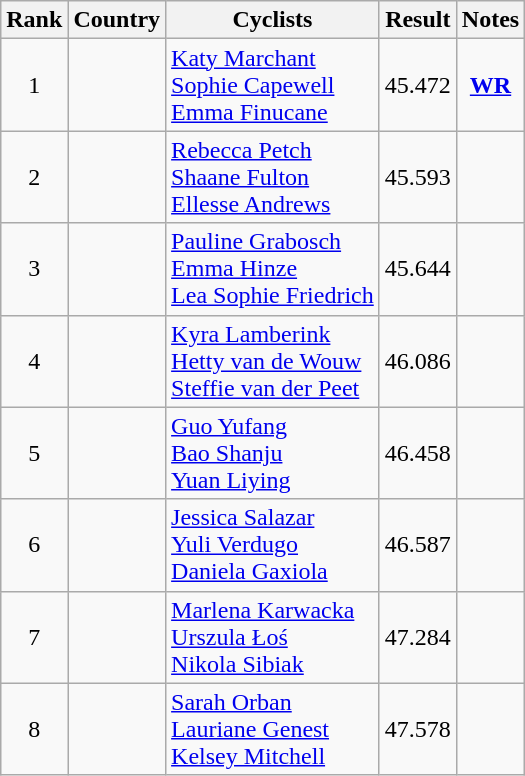<table class="wikitable sortable" style="text-align:center;">
<tr>
<th>Rank</th>
<th>Country</th>
<th class="unsortable">Cyclists</th>
<th>Result</th>
<th class="unsortable">Notes</th>
</tr>
<tr>
<td>1</td>
<td align=left></td>
<td align=left><a href='#'>Katy Marchant</a><br><a href='#'>Sophie Capewell</a><br><a href='#'>Emma Finucane</a></td>
<td>45.472</td>
<td><strong><a href='#'>WR</a></strong></td>
</tr>
<tr>
<td>2</td>
<td align=left></td>
<td align=left><a href='#'>Rebecca Petch</a><br><a href='#'>Shaane Fulton</a><br><a href='#'>Ellesse Andrews</a></td>
<td>45.593</td>
<td></td>
</tr>
<tr>
<td>3</td>
<td align=left></td>
<td align=left><a href='#'>Pauline Grabosch</a><br><a href='#'>Emma Hinze</a><br><a href='#'>Lea Sophie Friedrich</a></td>
<td>45.644</td>
<td></td>
</tr>
<tr>
<td>4</td>
<td align=left></td>
<td align=left><a href='#'>Kyra Lamberink</a><br><a href='#'>Hetty van de Wouw</a><br><a href='#'>Steffie van der Peet</a></td>
<td>46.086</td>
<td></td>
</tr>
<tr>
<td>5</td>
<td align=left></td>
<td align=left><a href='#'>Guo Yufang</a><br><a href='#'>Bao Shanju</a><br><a href='#'>Yuan Liying</a></td>
<td>46.458</td>
<td></td>
</tr>
<tr>
<td>6</td>
<td align=left></td>
<td align=left><a href='#'>Jessica Salazar</a><br><a href='#'>Yuli Verdugo</a><br><a href='#'>Daniela Gaxiola</a></td>
<td>46.587</td>
<td></td>
</tr>
<tr>
<td>7</td>
<td align=left></td>
<td align=left><a href='#'>Marlena Karwacka</a><br><a href='#'>Urszula Łoś</a><br><a href='#'>Nikola Sibiak</a></td>
<td>47.284</td>
<td></td>
</tr>
<tr>
<td>8</td>
<td align=left></td>
<td align=left><a href='#'>Sarah Orban</a><br><a href='#'>Lauriane Genest</a><br><a href='#'>Kelsey Mitchell</a></td>
<td>47.578</td>
<td></td>
</tr>
</table>
